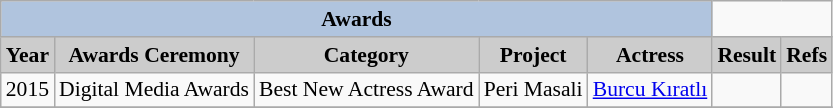<table class="wikitable" style="font-size:90%">
<tr>
<th colspan=5 style="background:LightSteelBlue">Awards</th>
</tr>
<tr>
<th style="background:#CCCCCC">Year</th>
<th style="background:#CCCCCC">Awards Ceremony</th>
<th style="background:#CCCCCC">Category</th>
<th style="background:#CCCCCC">Project</th>
<th style="background:#CCCCCC">Actress</th>
<th style="background:#CCCCCC">Result</th>
<th style="background:#CCCCCC">Refs</th>
</tr>
<tr>
<td>2015</td>
<td>Digital Media Awards</td>
<td>Best New Actress Award</td>
<td>Peri Masali</td>
<td><a href='#'>Burcu Kıratlı</a></td>
<td></td>
<td></td>
</tr>
<tr>
</tr>
</table>
